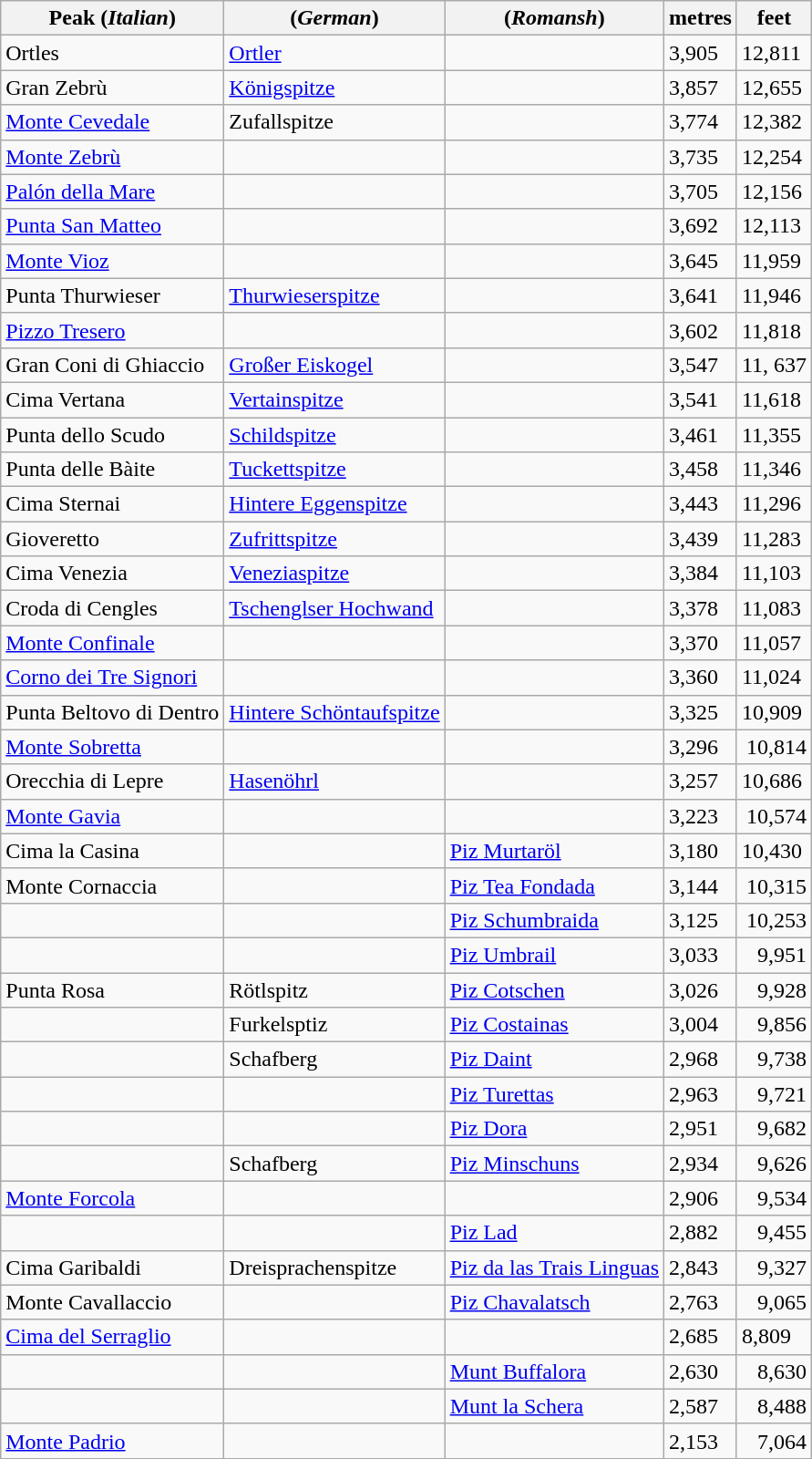<table class="wikitable">
<tr>
<th>Peak (<em>Italian</em>)</th>
<th>(<em>German</em>)</th>
<th>(<em>Romansh</em>)</th>
<th>metres</th>
<th>feet</th>
</tr>
<tr>
<td>Ortles</td>
<td><a href='#'>Ortler</a></td>
<td></td>
<td>3,905</td>
<td>12,811</td>
</tr>
<tr>
<td>Gran Zebrù</td>
<td><a href='#'>Königspitze</a></td>
<td></td>
<td>3,857</td>
<td>12,655</td>
</tr>
<tr>
<td><a href='#'>Monte Cevedale</a></td>
<td>Zufallspitze</td>
<td></td>
<td>3,774</td>
<td>12,382</td>
</tr>
<tr>
<td><a href='#'>Monte Zebrù</a></td>
<td></td>
<td></td>
<td>3,735</td>
<td>12,254</td>
</tr>
<tr>
<td><a href='#'>Palón della Mare</a></td>
<td></td>
<td></td>
<td>3,705</td>
<td>12,156</td>
</tr>
<tr>
<td><a href='#'>Punta San Matteo</a></td>
<td></td>
<td></td>
<td>3,692</td>
<td>12,113</td>
</tr>
<tr>
<td><a href='#'>Monte Vioz</a></td>
<td></td>
<td></td>
<td>3,645</td>
<td>11,959</td>
</tr>
<tr>
<td>Punta Thurwieser</td>
<td><a href='#'>Thurwieserspitze</a></td>
<td></td>
<td>3,641</td>
<td>11,946</td>
</tr>
<tr>
<td><a href='#'>Pizzo Tresero</a></td>
<td></td>
<td></td>
<td>3,602</td>
<td>11,818</td>
</tr>
<tr>
<td>Gran Coni di Ghiaccio</td>
<td><a href='#'>Großer Eiskogel</a></td>
<td></td>
<td>3,547</td>
<td>11, 637</td>
</tr>
<tr>
<td>Cima Vertana</td>
<td><a href='#'>Vertainspitze</a></td>
<td></td>
<td>3,541</td>
<td>11,618</td>
</tr>
<tr>
<td>Punta dello Scudo</td>
<td><a href='#'>Schildspitze</a></td>
<td></td>
<td>3,461</td>
<td>11,355</td>
</tr>
<tr>
<td>Punta delle Bàite</td>
<td><a href='#'>Tuckettspitze</a></td>
<td></td>
<td>3,458</td>
<td>11,346</td>
</tr>
<tr>
<td>Cima Sternai</td>
<td><a href='#'>Hintere Eggenspitze</a></td>
<td></td>
<td>3,443</td>
<td>11,296</td>
</tr>
<tr>
<td>Gioveretto</td>
<td><a href='#'>Zufrittspitze</a></td>
<td></td>
<td>3,439</td>
<td>11,283</td>
</tr>
<tr>
<td>Cima Venezia</td>
<td><a href='#'>Veneziaspitze</a></td>
<td></td>
<td>3,384</td>
<td>11,103</td>
</tr>
<tr>
<td>Croda di Cengles</td>
<td><a href='#'>Tschenglser Hochwand</a></td>
<td></td>
<td>3,378</td>
<td>11,083</td>
</tr>
<tr>
<td><a href='#'>Monte Confinale</a></td>
<td></td>
<td></td>
<td>3,370</td>
<td>11,057</td>
</tr>
<tr>
<td><a href='#'>Corno dei Tre Signori</a></td>
<td></td>
<td></td>
<td>3,360</td>
<td>11,024</td>
</tr>
<tr>
<td>Punta Beltovo di Dentro</td>
<td><a href='#'>Hintere Schöntaufspitze</a></td>
<td></td>
<td>3,325</td>
<td>10,909</td>
</tr>
<tr>
<td><a href='#'>Monte Sobretta</a></td>
<td></td>
<td></td>
<td>3,296</td>
<td align=right>10,814</td>
</tr>
<tr>
<td>Orecchia di Lepre</td>
<td><a href='#'>Hasenöhrl</a></td>
<td></td>
<td>3,257</td>
<td>10,686</td>
</tr>
<tr>
<td><a href='#'>Monte Gavia</a></td>
<td></td>
<td></td>
<td>3,223</td>
<td align=right>10,574</td>
</tr>
<tr>
<td>Cima la Casina</td>
<td></td>
<td><a href='#'>Piz Murtaröl</a></td>
<td>3,180</td>
<td>10,430</td>
</tr>
<tr>
<td>Monte Cornaccia</td>
<td></td>
<td><a href='#'>Piz Tea Fondada</a></td>
<td>3,144</td>
<td align=right>10,315</td>
</tr>
<tr>
<td></td>
<td></td>
<td><a href='#'>Piz Schumbraida</a></td>
<td>3,125</td>
<td align=right>10,253</td>
</tr>
<tr>
<td></td>
<td></td>
<td><a href='#'>Piz Umbrail</a></td>
<td>3,033</td>
<td align=right>9,951</td>
</tr>
<tr>
<td>Punta Rosa</td>
<td>Rötlspitz</td>
<td><a href='#'>Piz Cotschen</a></td>
<td>3,026</td>
<td align=right>9,928</td>
</tr>
<tr>
<td></td>
<td>Furkelsptiz</td>
<td><a href='#'>Piz Costainas</a></td>
<td>3,004</td>
<td align=right>9,856</td>
</tr>
<tr>
<td></td>
<td>Schafberg</td>
<td><a href='#'>Piz Daint</a></td>
<td>2,968</td>
<td align=right>9,738</td>
</tr>
<tr>
<td></td>
<td></td>
<td><a href='#'>Piz Turettas</a></td>
<td>2,963</td>
<td align=right>9,721</td>
</tr>
<tr>
<td></td>
<td></td>
<td><a href='#'>Piz Dora</a></td>
<td>2,951</td>
<td align=right>9,682</td>
</tr>
<tr>
<td></td>
<td>Schafberg</td>
<td><a href='#'>Piz Minschuns</a></td>
<td>2,934</td>
<td align=right>9,626</td>
</tr>
<tr>
<td><a href='#'>Monte Forcola</a></td>
<td></td>
<td></td>
<td>2,906</td>
<td align=right>9,534</td>
</tr>
<tr>
<td></td>
<td></td>
<td><a href='#'>Piz Lad</a></td>
<td>2,882</td>
<td align=right>9,455</td>
</tr>
<tr>
<td>Cima Garibaldi</td>
<td>Dreisprachenspitze</td>
<td><a href='#'>Piz da las Trais Linguas</a></td>
<td>2,843</td>
<td align=right>9,327</td>
</tr>
<tr>
<td>Monte Cavallaccio</td>
<td></td>
<td><a href='#'>Piz Chavalatsch</a></td>
<td>2,763</td>
<td align=right>9,065</td>
</tr>
<tr>
<td><a href='#'>Cima del Serraglio</a></td>
<td></td>
<td></td>
<td>2,685</td>
<td>8,809</td>
</tr>
<tr>
<td></td>
<td></td>
<td><a href='#'>Munt Buffalora</a></td>
<td>2,630</td>
<td align=right>8,630</td>
</tr>
<tr>
<td></td>
<td></td>
<td><a href='#'>Munt la Schera</a></td>
<td>2,587</td>
<td align=right>8,488</td>
</tr>
<tr>
<td><a href='#'>Monte Padrio</a></td>
<td></td>
<td></td>
<td>2,153</td>
<td align=right>7,064</td>
</tr>
</table>
